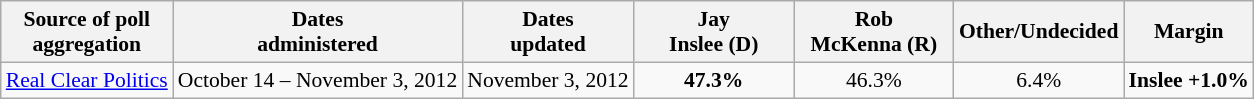<table class="wikitable sortable" style="text-align:center;font-size:90%;line-height:17px">
<tr>
<th>Source of poll<br>aggregation</th>
<th>Dates<br>administered</th>
<th>Dates<br>updated</th>
<th style="width:100px;">Jay<br>Inslee (D)</th>
<th style="width:100px;">Rob<br>McKenna (R)</th>
<th style="width:100px;">Other/Undecided<br></th>
<th>Margin</th>
</tr>
<tr>
<td><a href='#'>Real Clear Politics</a></td>
<td>October 14 – November 3, 2012</td>
<td>November 3, 2012</td>
<td><strong>47.3%</strong></td>
<td>46.3%</td>
<td>6.4%</td>
<td><strong>Inslee +1.0%</strong></td>
</tr>
</table>
